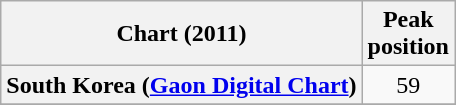<table class="wikitable plainrowheaders sortable" style="text-align:center">
<tr>
<th scope="col">Chart (2011)</th>
<th scope="col">Peak<br>position</th>
</tr>
<tr>
<th scope="row">South Korea (<a href='#'>Gaon Digital Chart</a>)</th>
<td>59</td>
</tr>
<tr>
</tr>
</table>
